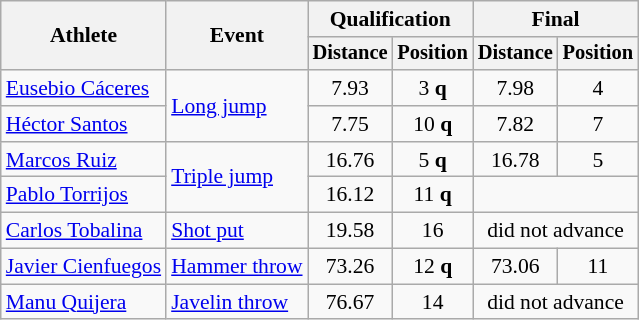<table class=wikitable style="font-size:90%">
<tr>
<th rowspan="2">Athlete</th>
<th rowspan="2">Event</th>
<th colspan="2">Qualification</th>
<th colspan="2">Final</th>
</tr>
<tr style="font-size:95%">
<th>Distance</th>
<th>Position</th>
<th>Distance</th>
<th>Position</th>
</tr>
<tr align=center>
<td align=left><a href='#'>Eusebio Cáceres</a></td>
<td align=left rowspan=2><a href='#'>Long jump</a></td>
<td>7.93</td>
<td>3 <strong>q</strong></td>
<td>7.98</td>
<td>4</td>
</tr>
<tr align=center>
<td align=left><a href='#'>Héctor Santos</a></td>
<td>7.75</td>
<td>10 <strong>q</strong></td>
<td>7.82</td>
<td>7</td>
</tr>
<tr align=center>
<td align=left><a href='#'>Marcos Ruiz</a></td>
<td align=left rowspan=2><a href='#'>Triple jump</a></td>
<td>16.76</td>
<td>5 <strong>q</strong></td>
<td>16.78</td>
<td>5</td>
</tr>
<tr align=center>
<td align=left><a href='#'>Pablo Torrijos</a></td>
<td>16.12</td>
<td>11 <strong>q</strong></td>
<td colspan=2></td>
</tr>
<tr align=center>
<td align=left><a href='#'>Carlos Tobalina</a></td>
<td align=left><a href='#'>Shot put</a></td>
<td>19.58</td>
<td>16</td>
<td colspan=2>did not advance</td>
</tr>
<tr align=center>
<td align=left><a href='#'>Javier Cienfuegos</a></td>
<td align=left><a href='#'>Hammer throw</a></td>
<td>73.26</td>
<td>12 <strong>q</strong></td>
<td>73.06</td>
<td>11</td>
</tr>
<tr align=center>
<td align=left><a href='#'>Manu Quijera</a></td>
<td align=left><a href='#'>Javelin throw</a></td>
<td>76.67</td>
<td>14</td>
<td colspan=2>did not advance</td>
</tr>
</table>
